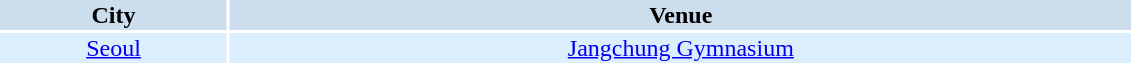<table width=60%>
<tr align=center>
<th bgcolor=#CCDDEE>City</th>
<th bgcolor=#CCDDEE>Venue</th>
</tr>
<tr bgcolor=#DDEEFF align=center>
<td><a href='#'>Seoul</a></td>
<td><a href='#'>Jangchung Gymnasium</a></td>
</tr>
</table>
